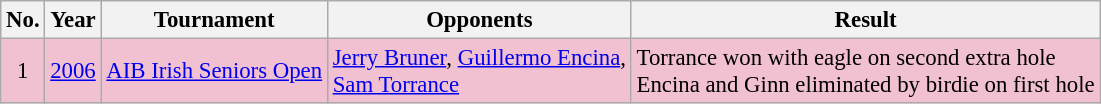<table class="wikitable" style="font-size:95%;">
<tr>
<th>No.</th>
<th>Year</th>
<th>Tournament</th>
<th>Opponents</th>
<th>Result</th>
</tr>
<tr style="background:#F2C1D1;">
<td align=center>1</td>
<td><a href='#'>2006</a></td>
<td><a href='#'>AIB Irish Seniors Open</a></td>
<td> <a href='#'>Jerry Bruner</a>,  <a href='#'>Guillermo Encina</a>,<br> <a href='#'>Sam Torrance</a></td>
<td>Torrance won with eagle on second extra hole<br>Encina and Ginn eliminated by birdie on first hole</td>
</tr>
</table>
